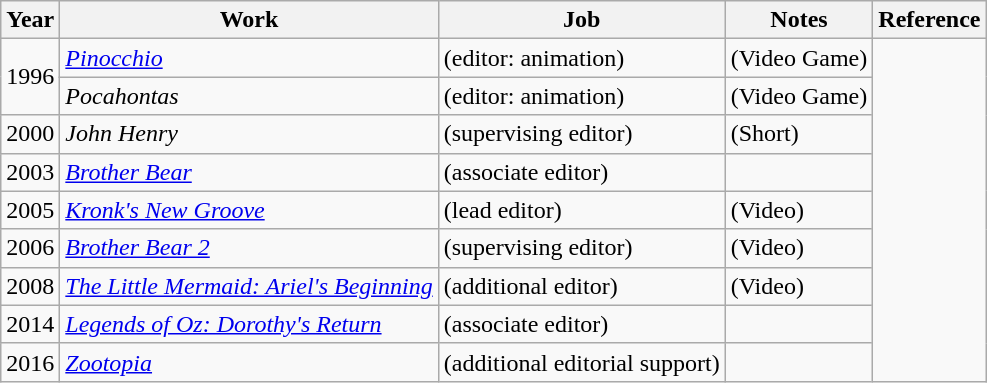<table class="wikitable sortable">
<tr>
<th>Year</th>
<th>Work</th>
<th>Job</th>
<th>Notes</th>
<th>Reference</th>
</tr>
<tr>
<td rowspan="2">1996</td>
<td><em><a href='#'>Pinocchio</a></em></td>
<td>(editor: animation)</td>
<td>(Video Game)</td>
<td rowspan="9"></td>
</tr>
<tr>
<td><em>Pocahontas</em></td>
<td>(editor: animation)</td>
<td>(Video Game)</td>
</tr>
<tr>
<td>2000</td>
<td><em>John Henry</em></td>
<td>(supervising editor)</td>
<td>(Short)</td>
</tr>
<tr>
<td>2003</td>
<td><em><a href='#'>Brother Bear</a></em></td>
<td>(associate editor)</td>
<td></td>
</tr>
<tr>
<td>2005</td>
<td><em><a href='#'>Kronk's New Groove</a></em></td>
<td>(lead editor)</td>
<td>(Video)</td>
</tr>
<tr>
<td>2006</td>
<td><em><a href='#'>Brother Bear 2</a></em></td>
<td>(supervising editor)</td>
<td>(Video)</td>
</tr>
<tr>
<td>2008</td>
<td><em><a href='#'>The Little Mermaid: Ariel's Beginning</a></em></td>
<td>(additional editor)</td>
<td>(Video)</td>
</tr>
<tr>
<td>2014</td>
<td><em><a href='#'>Legends of Oz: Dorothy's Return</a></em></td>
<td>(associate editor)</td>
<td></td>
</tr>
<tr>
<td>2016</td>
<td><em><a href='#'>Zootopia</a></em></td>
<td>(additional editorial support)</td>
<td></td>
</tr>
</table>
